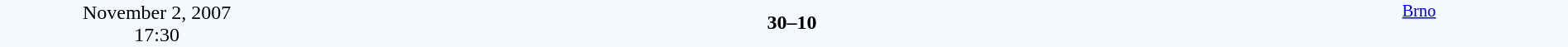<table style="width: 100%; background:#F5FAFF;" cellspacing="0">
<tr>
<td align=center rowspan=3 width=20%>November 2, 2007<br>17:30</td>
</tr>
<tr>
<td width=24% align=right></td>
<td align=center width=13%><strong>30–10</strong></td>
<td width=24%></td>
<td style=font-size:85% rowspan=3 valign=top align=center><a href='#'>Brno</a></td>
</tr>
<tr style=font-size:85%>
<td align=right></td>
<td align=center></td>
<td></td>
</tr>
</table>
